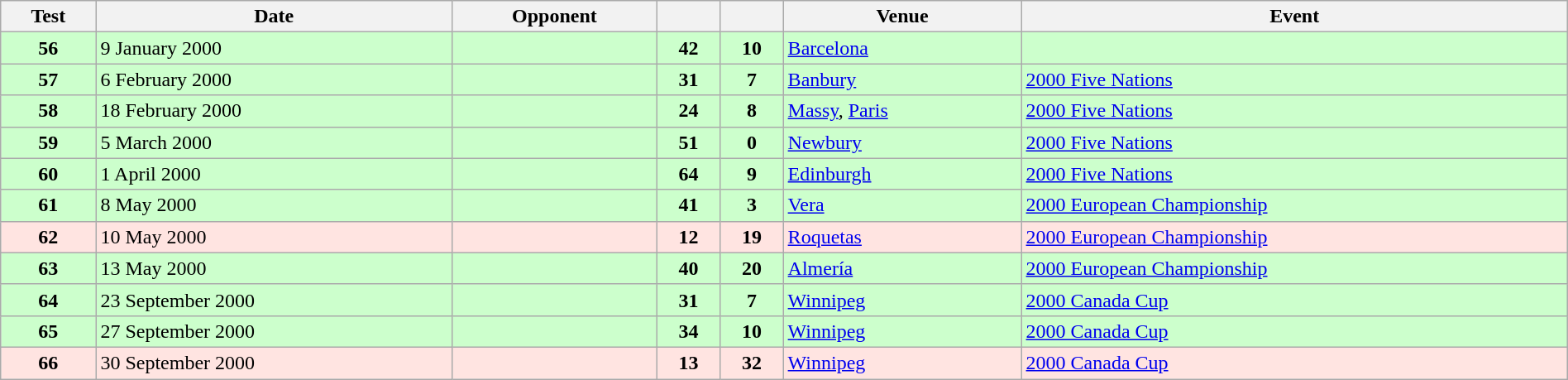<table class="wikitable sortable" style="width:100%">
<tr>
<th>Test</th>
<th>Date</th>
<th>Opponent</th>
<th></th>
<th></th>
<th>Venue</th>
<th>Event</th>
</tr>
<tr bgcolor=#ccffcc>
<td align="center"><strong>56</strong></td>
<td>9 January 2000</td>
<td></td>
<td align="center"><strong>42</strong></td>
<td align="center"><strong>10</strong></td>
<td><a href='#'>Barcelona</a></td>
<td></td>
</tr>
<tr bgcolor=#ccffcc>
<td align="center"><strong>57</strong></td>
<td>6 February 2000</td>
<td></td>
<td align="center"><strong>31</strong></td>
<td align="center"><strong>7</strong></td>
<td><a href='#'>Banbury</a></td>
<td><a href='#'>2000 Five Nations</a></td>
</tr>
<tr bgcolor=#ccffcc>
<td align="center"><strong>58</strong></td>
<td>18 February 2000</td>
<td></td>
<td align="center"><strong>24</strong></td>
<td align="center"><strong>8</strong></td>
<td><a href='#'>Massy</a>, <a href='#'>Paris</a></td>
<td><a href='#'>2000 Five Nations</a></td>
</tr>
<tr bgcolor=#ccffcc>
<td align="center"><strong>59</strong></td>
<td>5 March 2000</td>
<td></td>
<td align="center"><strong>51</strong></td>
<td align="center"><strong>0</strong></td>
<td><a href='#'>Newbury</a></td>
<td><a href='#'>2000 Five Nations</a></td>
</tr>
<tr bgcolor=#ccffcc>
<td align="center"><strong>60</strong></td>
<td>1 April 2000</td>
<td></td>
<td align="center"><strong>64</strong></td>
<td align="center"><strong>9</strong></td>
<td><a href='#'>Edinburgh</a></td>
<td><a href='#'>2000 Five Nations</a></td>
</tr>
<tr bgcolor=#ccffcc>
<td align="center"><strong>61</strong></td>
<td>8 May 2000</td>
<td></td>
<td align="center"><strong>41</strong></td>
<td align="center"><strong>3</strong></td>
<td><a href='#'>Vera</a></td>
<td><a href='#'>2000 European Championship</a></td>
</tr>
<tr bgcolor=#ffe4e1>
<td align="center"><strong>62</strong></td>
<td>10 May 2000</td>
<td></td>
<td align="center"><strong>12</strong></td>
<td align="center"><strong>19</strong></td>
<td><a href='#'>Roquetas</a></td>
<td><a href='#'>2000 European Championship</a></td>
</tr>
<tr bgcolor=#ccffcc>
<td align="center"><strong>63</strong></td>
<td>13 May 2000</td>
<td></td>
<td align="center"><strong>40</strong></td>
<td align="center"><strong>20</strong></td>
<td><a href='#'>Almería</a></td>
<td><a href='#'>2000 European Championship</a></td>
</tr>
<tr bgcolor=#ccffcc>
<td align="center"><strong>64</strong></td>
<td>23 September 2000</td>
<td></td>
<td align="center"><strong>31</strong></td>
<td align="center"><strong>7</strong></td>
<td><a href='#'>Winnipeg</a></td>
<td><a href='#'>2000 Canada Cup</a></td>
</tr>
<tr bgcolor=#ccffcc>
<td align="center"><strong>65</strong></td>
<td>27 September 2000</td>
<td></td>
<td align="center"><strong>34</strong></td>
<td align="center"><strong>10</strong></td>
<td><a href='#'>Winnipeg</a></td>
<td><a href='#'>2000 Canada Cup</a></td>
</tr>
<tr bgcolor=#ffe4e1>
<td align="center"><strong>66</strong></td>
<td>30 September 2000</td>
<td></td>
<td align="center"><strong>13</strong></td>
<td align="center"><strong>32</strong></td>
<td><a href='#'>Winnipeg</a></td>
<td><a href='#'>2000 Canada Cup</a></td>
</tr>
</table>
